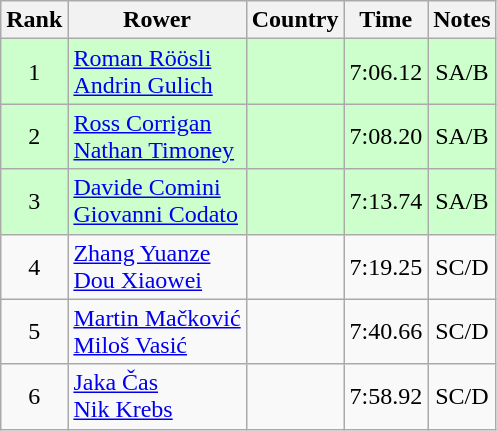<table class="wikitable" style="text-align:center">
<tr>
<th>Rank</th>
<th>Rower</th>
<th>Country</th>
<th>Time</th>
<th>Notes</th>
</tr>
<tr bgcolor=ccffcc>
<td>1</td>
<td align="left"><a href='#'>Roman Röösli</a><br><a href='#'>Andrin Gulich</a></td>
<td align="left"></td>
<td>7:06.12</td>
<td>SA/B</td>
</tr>
<tr bgcolor=ccffcc>
<td>2</td>
<td align="left"><a href='#'>Ross Corrigan</a><br><a href='#'>Nathan Timoney</a></td>
<td align="left"></td>
<td>7:08.20</td>
<td>SA/B</td>
</tr>
<tr bgcolor=ccffcc>
<td>3</td>
<td align="left"><a href='#'>Davide Comini</a><br><a href='#'>Giovanni Codato</a></td>
<td align="left"></td>
<td>7:13.74</td>
<td>SA/B</td>
</tr>
<tr>
<td>4</td>
<td align="left"><a href='#'>Zhang Yuanze</a><br><a href='#'>Dou Xiaowei</a></td>
<td align="left"></td>
<td>7:19.25</td>
<td>SC/D</td>
</tr>
<tr>
<td>5</td>
<td align="left"><a href='#'>Martin Mačković</a><br><a href='#'>Miloš Vasić</a></td>
<td align="left"></td>
<td>7:40.66</td>
<td>SC/D</td>
</tr>
<tr>
<td>6</td>
<td align="left"><a href='#'>Jaka Čas</a><br><a href='#'>Nik Krebs</a></td>
<td align="left"></td>
<td>7:58.92</td>
<td>SC/D</td>
</tr>
</table>
